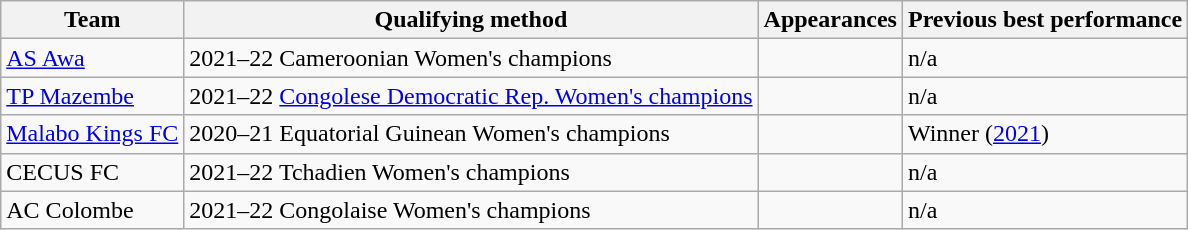<table class="wikitable sortable" style="text-align: left;">
<tr>
<th>Team</th>
<th>Qualifying method</th>
<th>Appearances</th>
<th>Previous best performance</th>
</tr>
<tr>
<td> <a href='#'>AS Awa</a></td>
<td>2021–22 Cameroonian Women's champions</td>
<td></td>
<td>n/a</td>
</tr>
<tr>
<td> <a href='#'>TP Mazembe</a></td>
<td>2021–22 <a href='#'>Congolese Democratic Rep. Women's champions</a></td>
<td></td>
<td>n/a</td>
</tr>
<tr>
<td> <a href='#'>Malabo Kings FC</a></td>
<td>2020–21 Equatorial Guinean Women's champions</td>
<td></td>
<td>Winner (<a href='#'>2021</a>)</td>
</tr>
<tr>
<td> CECUS FC</td>
<td>2021–22 Tchadien Women's champions</td>
<td></td>
<td>n/a</td>
</tr>
<tr>
<td> AC Colombe</td>
<td>2021–22 Congolaise Women's champions</td>
<td></td>
<td>n/a</td>
</tr>
</table>
